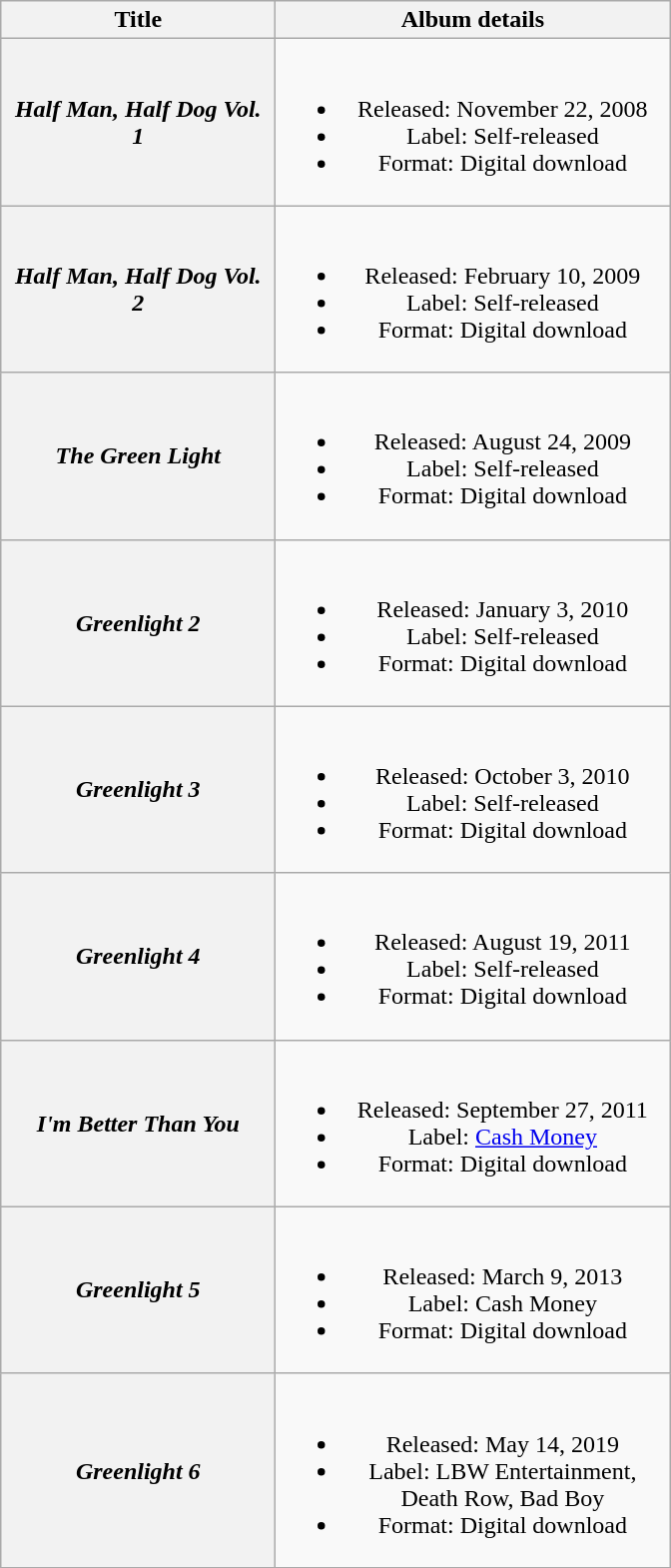<table class="wikitable plainrowheaders" style="text-align:center;">
<tr>
<th scope="col" style="width:11em;">Title</th>
<th scope="col" style="width:16em;">Album details</th>
</tr>
<tr>
<th scope="row"><em>Half Man, Half Dog Vol. 1</em></th>
<td><br><ul><li>Released: November 22, 2008</li><li>Label: Self-released</li><li>Format: Digital download</li></ul></td>
</tr>
<tr>
<th scope="row"><em>Half Man, Half Dog Vol. 2</em></th>
<td><br><ul><li>Released: February 10, 2009</li><li>Label: Self-released</li><li>Format: Digital download</li></ul></td>
</tr>
<tr>
<th scope="row"><em>The Green Light</em></th>
<td><br><ul><li>Released: August 24, 2009</li><li>Label: Self-released</li><li>Format: Digital download</li></ul></td>
</tr>
<tr>
<th scope="row"><em>Greenlight 2</em></th>
<td><br><ul><li>Released: January 3, 2010</li><li>Label: Self-released</li><li>Format: Digital download</li></ul></td>
</tr>
<tr>
<th scope="row"><em>Greenlight 3</em></th>
<td><br><ul><li>Released: October 3, 2010</li><li>Label: Self-released</li><li>Format: Digital download</li></ul></td>
</tr>
<tr>
<th scope="row"><em>Greenlight 4</em></th>
<td><br><ul><li>Released: August 19, 2011</li><li>Label: Self-released</li><li>Format: Digital download</li></ul></td>
</tr>
<tr>
<th scope="row"><em>I'm Better Than You</em></th>
<td><br><ul><li>Released: September 27, 2011</li><li>Label: <a href='#'>Cash Money</a></li><li>Format: Digital download</li></ul></td>
</tr>
<tr>
<th scope="row"><em>Greenlight 5</em></th>
<td><br><ul><li>Released: March 9, 2013</li><li>Label: Cash Money</li><li>Format: Digital download</li></ul></td>
</tr>
<tr>
<th scope="row"><em>Greenlight 6</em></th>
<td><br><ul><li>Released: May 14, 2019</li><li>Label: LBW Entertainment, Death Row, Bad Boy</li><li>Format: Digital download</li></ul></td>
</tr>
</table>
